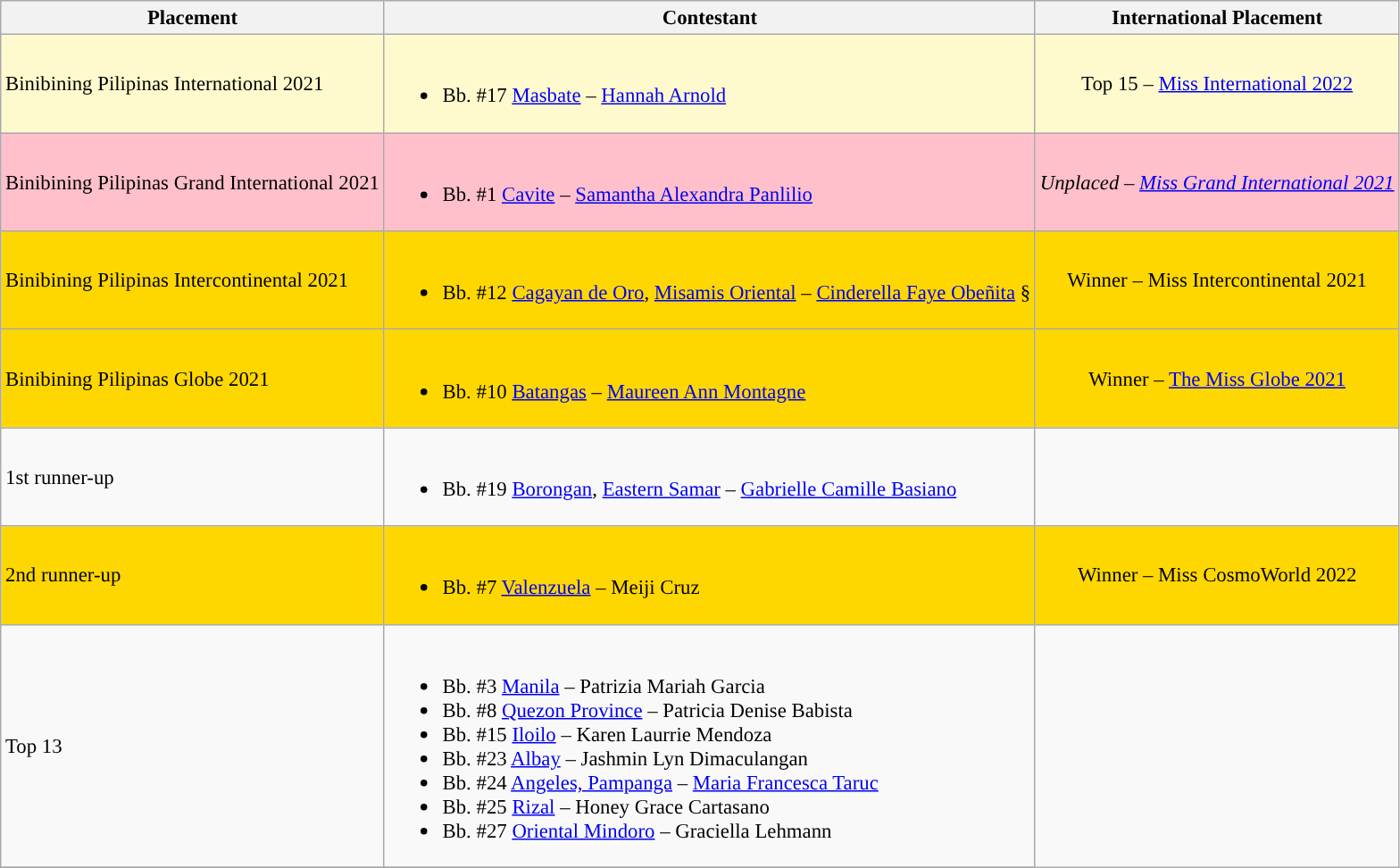<table class="wikitable sortable" style="font-size:95%;">
<tr>
<th>Placement</th>
<th>Contestant</th>
<th>International Placement</th>
</tr>
<tr style="background:#FFFACD;">
<td>Binibining Pilipinas International 2021</td>
<td><br><ul><li>Bb. #17 <a href='#'>Masbate</a> – <a href='#'>Hannah Arnold</a></li></ul></td>
<td align=center>Top 15 – <a href='#'>Miss International 2022</a></td>
</tr>
<tr style="background:pink;">
<td>Binibining Pilipinas Grand International 2021</td>
<td><br><ul><li>Bb. #1 <a href='#'>Cavite</a> – <a href='#'>Samantha Alexandra Panlilio</a></li></ul></td>
<td align=center><em>Unplaced – <a href='#'>Miss Grand International 2021</a></em></td>
</tr>
<tr style="background:gold;">
<td>Binibining Pilipinas Intercontinental 2021</td>
<td><br><ul><li>Bb. #12 <a href='#'>Cagayan de Oro</a>, <a href='#'>Misamis Oriental</a> – <a href='#'>Cinderella Faye Obeñita</a> §</li></ul></td>
<td align=center>Winner – Miss Intercontinental 2021</td>
</tr>
<tr style="background:gold;">
<td>Binibining Pilipinas Globe 2021</td>
<td><br><ul><li>Bb. #10 <a href='#'>Batangas</a> – <a href='#'>Maureen Ann Montagne</a></li></ul></td>
<td align=center>Winner – <a href='#'>The Miss Globe 2021</a></td>
</tr>
<tr>
<td>1st runner-up</td>
<td><br><ul><li>Bb. #19 <a href='#'>Borongan</a>, <a href='#'>Eastern Samar</a> – <a href='#'>Gabrielle Camille Basiano</a></li></ul></td>
</tr>
<tr style="background:gold;">
<td>2nd runner-up</td>
<td><br><ul><li>Bb. #7 <a href='#'>Valenzuela</a> – Meiji Cruz<br><em></em></li></ul></td>
<td align=center>Winner – Miss CosmoWorld 2022</td>
</tr>
<tr>
<td>Top 13</td>
<td><br><ul><li>Bb. #3 <a href='#'>Manila</a> – Patrizia Mariah Garcia</li><li>Bb. #8 <a href='#'>Quezon Province</a> – Patricia Denise Babista</li><li>Bb. #15 <a href='#'>Iloilo</a> – Karen Laurrie Mendoza</li><li>Bb. #23 <a href='#'>Albay</a> – Jashmin Lyn Dimaculangan</li><li>Bb. #24 <a href='#'>Angeles, Pampanga</a> – <a href='#'>Maria Francesca Taruc</a></li><li>Bb. #25 <a href='#'>Rizal</a> – Honey Grace Cartasano</li><li>Bb. #27 <a href='#'>Oriental Mindoro</a> – Graciella Lehmann</li></ul></td>
</tr>
<tr>
</tr>
</table>
